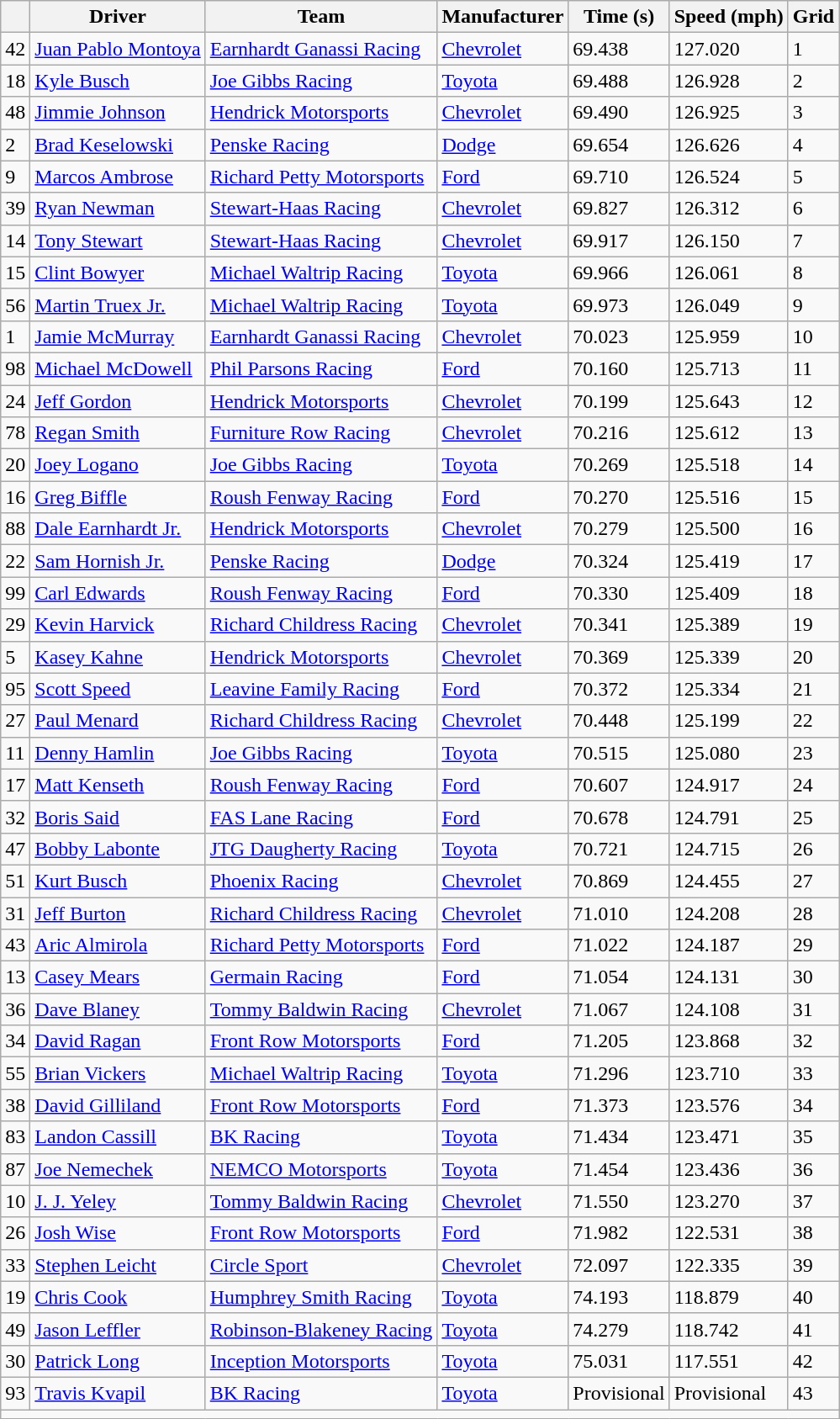<table class="wikitable">
<tr>
<th></th>
<th>Driver</th>
<th>Team</th>
<th>Manufacturer</th>
<th>Time (s)</th>
<th>Speed (mph)</th>
<th>Grid</th>
</tr>
<tr>
<td>42</td>
<td><a href='#'>Juan Pablo Montoya</a></td>
<td><a href='#'>Earnhardt Ganassi Racing</a></td>
<td><a href='#'>Chevrolet</a></td>
<td>69.438</td>
<td>127.020</td>
<td>1</td>
</tr>
<tr>
<td>18</td>
<td><a href='#'>Kyle Busch</a></td>
<td><a href='#'>Joe Gibbs Racing</a></td>
<td><a href='#'>Toyota</a></td>
<td>69.488</td>
<td>126.928</td>
<td>2</td>
</tr>
<tr>
<td>48</td>
<td><a href='#'>Jimmie Johnson</a></td>
<td><a href='#'>Hendrick Motorsports</a></td>
<td><a href='#'>Chevrolet</a></td>
<td>69.490</td>
<td>126.925</td>
<td>3</td>
</tr>
<tr>
<td>2</td>
<td><a href='#'>Brad Keselowski</a></td>
<td><a href='#'>Penske Racing</a></td>
<td><a href='#'>Dodge</a></td>
<td>69.654</td>
<td>126.626</td>
<td>4</td>
</tr>
<tr>
<td>9</td>
<td><a href='#'>Marcos Ambrose</a></td>
<td><a href='#'>Richard Petty Motorsports</a></td>
<td><a href='#'>Ford</a></td>
<td>69.710</td>
<td>126.524</td>
<td>5</td>
</tr>
<tr>
<td>39</td>
<td><a href='#'>Ryan Newman</a></td>
<td><a href='#'>Stewart-Haas Racing</a></td>
<td><a href='#'>Chevrolet</a></td>
<td>69.827</td>
<td>126.312</td>
<td>6</td>
</tr>
<tr>
<td>14</td>
<td><a href='#'>Tony Stewart</a></td>
<td><a href='#'>Stewart-Haas Racing</a></td>
<td><a href='#'>Chevrolet</a></td>
<td>69.917</td>
<td>126.150</td>
<td>7</td>
</tr>
<tr>
<td>15</td>
<td><a href='#'>Clint Bowyer</a></td>
<td><a href='#'>Michael Waltrip Racing</a></td>
<td><a href='#'>Toyota</a></td>
<td>69.966</td>
<td>126.061</td>
<td>8</td>
</tr>
<tr>
<td>56</td>
<td><a href='#'>Martin Truex Jr.</a></td>
<td><a href='#'>Michael Waltrip Racing</a></td>
<td><a href='#'>Toyota</a></td>
<td>69.973</td>
<td>126.049</td>
<td>9</td>
</tr>
<tr>
<td>1</td>
<td><a href='#'>Jamie McMurray</a></td>
<td><a href='#'>Earnhardt Ganassi Racing</a></td>
<td><a href='#'>Chevrolet</a></td>
<td>70.023</td>
<td>125.959</td>
<td>10</td>
</tr>
<tr>
<td>98</td>
<td><a href='#'>Michael McDowell</a></td>
<td><a href='#'>Phil Parsons Racing</a></td>
<td><a href='#'>Ford</a></td>
<td>70.160</td>
<td>125.713</td>
<td>11</td>
</tr>
<tr>
<td>24</td>
<td><a href='#'>Jeff Gordon</a></td>
<td><a href='#'>Hendrick Motorsports</a></td>
<td><a href='#'>Chevrolet</a></td>
<td>70.199</td>
<td>125.643</td>
<td>12</td>
</tr>
<tr>
<td>78</td>
<td><a href='#'>Regan Smith</a></td>
<td><a href='#'>Furniture Row Racing</a></td>
<td><a href='#'>Chevrolet</a></td>
<td>70.216</td>
<td>125.612</td>
<td>13</td>
</tr>
<tr>
<td>20</td>
<td><a href='#'>Joey Logano</a></td>
<td><a href='#'>Joe Gibbs Racing</a></td>
<td><a href='#'>Toyota</a></td>
<td>70.269</td>
<td>125.518</td>
<td>14</td>
</tr>
<tr>
<td>16</td>
<td><a href='#'>Greg Biffle</a></td>
<td><a href='#'>Roush Fenway Racing</a></td>
<td><a href='#'>Ford</a></td>
<td>70.270</td>
<td>125.516</td>
<td>15</td>
</tr>
<tr>
<td>88</td>
<td><a href='#'>Dale Earnhardt Jr.</a></td>
<td><a href='#'>Hendrick Motorsports</a></td>
<td><a href='#'>Chevrolet</a></td>
<td>70.279</td>
<td>125.500</td>
<td>16</td>
</tr>
<tr>
<td>22</td>
<td><a href='#'>Sam Hornish Jr.</a></td>
<td><a href='#'>Penske Racing</a></td>
<td><a href='#'>Dodge</a></td>
<td>70.324</td>
<td>125.419</td>
<td>17</td>
</tr>
<tr>
<td>99</td>
<td><a href='#'>Carl Edwards</a></td>
<td><a href='#'>Roush Fenway Racing</a></td>
<td><a href='#'>Ford</a></td>
<td>70.330</td>
<td>125.409</td>
<td>18</td>
</tr>
<tr>
<td>29</td>
<td><a href='#'>Kevin Harvick</a></td>
<td><a href='#'>Richard Childress Racing</a></td>
<td><a href='#'>Chevrolet</a></td>
<td>70.341</td>
<td>125.389</td>
<td>19</td>
</tr>
<tr>
<td>5</td>
<td><a href='#'>Kasey Kahne</a></td>
<td><a href='#'>Hendrick Motorsports</a></td>
<td><a href='#'>Chevrolet</a></td>
<td>70.369</td>
<td>125.339</td>
<td>20</td>
</tr>
<tr>
<td>95</td>
<td><a href='#'>Scott Speed</a></td>
<td><a href='#'>Leavine Family Racing</a></td>
<td><a href='#'>Ford</a></td>
<td>70.372</td>
<td>125.334</td>
<td>21</td>
</tr>
<tr>
<td>27</td>
<td><a href='#'>Paul Menard</a></td>
<td><a href='#'>Richard Childress Racing</a></td>
<td><a href='#'>Chevrolet</a></td>
<td>70.448</td>
<td>125.199</td>
<td>22</td>
</tr>
<tr>
<td>11</td>
<td><a href='#'>Denny Hamlin</a></td>
<td><a href='#'>Joe Gibbs Racing</a></td>
<td><a href='#'>Toyota</a></td>
<td>70.515</td>
<td>125.080</td>
<td>23</td>
</tr>
<tr>
<td>17</td>
<td><a href='#'>Matt Kenseth</a></td>
<td><a href='#'>Roush Fenway Racing</a></td>
<td><a href='#'>Ford</a></td>
<td>70.607</td>
<td>124.917</td>
<td>24</td>
</tr>
<tr>
<td>32</td>
<td><a href='#'>Boris Said</a></td>
<td><a href='#'>FAS Lane Racing</a></td>
<td><a href='#'>Ford</a></td>
<td>70.678</td>
<td>124.791</td>
<td>25</td>
</tr>
<tr>
<td>47</td>
<td><a href='#'>Bobby Labonte</a></td>
<td><a href='#'>JTG Daugherty Racing</a></td>
<td><a href='#'>Toyota</a></td>
<td>70.721</td>
<td>124.715</td>
<td>26</td>
</tr>
<tr>
<td>51</td>
<td><a href='#'>Kurt Busch</a></td>
<td><a href='#'>Phoenix Racing</a></td>
<td><a href='#'>Chevrolet</a></td>
<td>70.869</td>
<td>124.455</td>
<td>27</td>
</tr>
<tr>
<td>31</td>
<td><a href='#'>Jeff Burton</a></td>
<td><a href='#'>Richard Childress Racing</a></td>
<td><a href='#'>Chevrolet</a></td>
<td>71.010</td>
<td>124.208</td>
<td>28</td>
</tr>
<tr>
<td>43</td>
<td><a href='#'>Aric Almirola</a></td>
<td><a href='#'>Richard Petty Motorsports</a></td>
<td><a href='#'>Ford</a></td>
<td>71.022</td>
<td>124.187</td>
<td>29</td>
</tr>
<tr>
<td>13</td>
<td><a href='#'>Casey Mears</a></td>
<td><a href='#'>Germain Racing</a></td>
<td><a href='#'>Ford</a></td>
<td>71.054</td>
<td>124.131</td>
<td>30</td>
</tr>
<tr>
<td>36</td>
<td><a href='#'>Dave Blaney</a></td>
<td><a href='#'>Tommy Baldwin Racing</a></td>
<td><a href='#'>Chevrolet</a></td>
<td>71.067</td>
<td>124.108</td>
<td>31</td>
</tr>
<tr>
<td>34</td>
<td><a href='#'>David Ragan</a></td>
<td><a href='#'>Front Row Motorsports</a></td>
<td><a href='#'>Ford</a></td>
<td>71.205</td>
<td>123.868</td>
<td>32</td>
</tr>
<tr>
<td>55</td>
<td><a href='#'>Brian Vickers</a></td>
<td><a href='#'>Michael Waltrip Racing</a></td>
<td><a href='#'>Toyota</a></td>
<td>71.296</td>
<td>123.710</td>
<td>33</td>
</tr>
<tr>
<td>38</td>
<td><a href='#'>David Gilliland</a></td>
<td><a href='#'>Front Row Motorsports</a></td>
<td><a href='#'>Ford</a></td>
<td>71.373</td>
<td>123.576</td>
<td>34</td>
</tr>
<tr>
<td>83</td>
<td><a href='#'>Landon Cassill</a></td>
<td><a href='#'>BK Racing</a></td>
<td><a href='#'>Toyota</a></td>
<td>71.434</td>
<td>123.471</td>
<td>35</td>
</tr>
<tr>
<td>87</td>
<td><a href='#'>Joe Nemechek</a></td>
<td><a href='#'>NEMCO Motorsports</a></td>
<td><a href='#'>Toyota</a></td>
<td>71.454</td>
<td>123.436</td>
<td>36</td>
</tr>
<tr>
<td>10</td>
<td><a href='#'>J. J. Yeley</a></td>
<td><a href='#'>Tommy Baldwin Racing</a></td>
<td><a href='#'>Chevrolet</a></td>
<td>71.550</td>
<td>123.270</td>
<td>37</td>
</tr>
<tr>
<td>26</td>
<td><a href='#'>Josh Wise</a></td>
<td><a href='#'>Front Row Motorsports</a></td>
<td><a href='#'>Ford</a></td>
<td>71.982</td>
<td>122.531</td>
<td>38</td>
</tr>
<tr>
<td>33</td>
<td><a href='#'>Stephen Leicht</a></td>
<td><a href='#'>Circle Sport</a></td>
<td><a href='#'>Chevrolet</a></td>
<td>72.097</td>
<td>122.335</td>
<td>39</td>
</tr>
<tr>
<td>19</td>
<td><a href='#'>Chris Cook</a></td>
<td><a href='#'>Humphrey Smith Racing</a></td>
<td><a href='#'>Toyota</a></td>
<td>74.193</td>
<td>118.879</td>
<td>40</td>
</tr>
<tr>
<td>49</td>
<td><a href='#'>Jason Leffler</a></td>
<td><a href='#'>Robinson-Blakeney Racing</a></td>
<td><a href='#'>Toyota</a></td>
<td>74.279</td>
<td>118.742</td>
<td>41</td>
</tr>
<tr>
<td>30</td>
<td><a href='#'>Patrick Long</a></td>
<td><a href='#'>Inception Motorsports</a></td>
<td><a href='#'>Toyota</a></td>
<td>75.031</td>
<td>117.551</td>
<td>42</td>
</tr>
<tr>
<td>93</td>
<td><a href='#'>Travis Kvapil</a></td>
<td><a href='#'>BK Racing</a></td>
<td><a href='#'>Toyota</a></td>
<td>Provisional</td>
<td>Provisional</td>
<td>43</td>
</tr>
<tr>
<td colspan="8"></td>
</tr>
</table>
